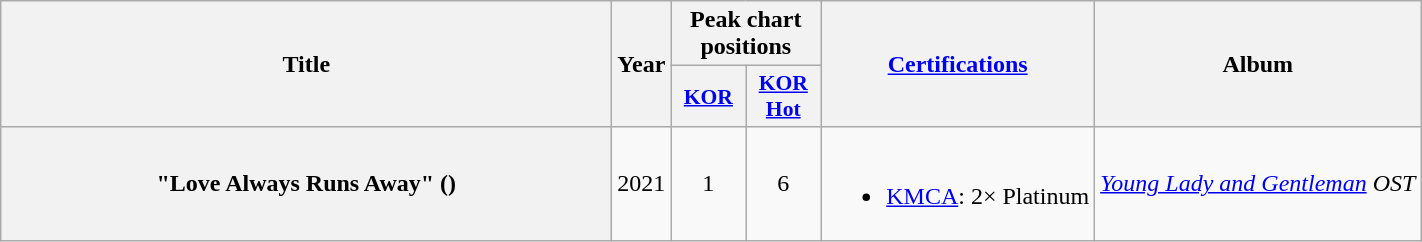<table class="wikitable plainrowheaders" style="text-align:center;">
<tr>
<th scope="col" rowspan="2" style="width:25em;">Title</th>
<th scope="col" rowspan="2">Year</th>
<th scope="col" colspan="2">Peak chart positions</th>
<th scope="col" rowspan="2"><a href='#'>Certifications</a></th>
<th scope="col" rowspan="2">Album</th>
</tr>
<tr>
<th scope="col" style="width:3em;font-size:90%;"><a href='#'>KOR</a><br></th>
<th scope="col" style="width:3em;font-size:90%;"><a href='#'>KOR<br>Hot</a><br></th>
</tr>
<tr>
<th scope="row">"Love Always Runs Away" ()<br></th>
<td>2021</td>
<td>1</td>
<td>6</td>
<td><br><ul><li><a href='#'>KMCA</a>: 2× Platinum</li></ul></td>
<td><em><a href='#'>Young Lady and Gentleman</a> OST</em></td>
</tr>
</table>
